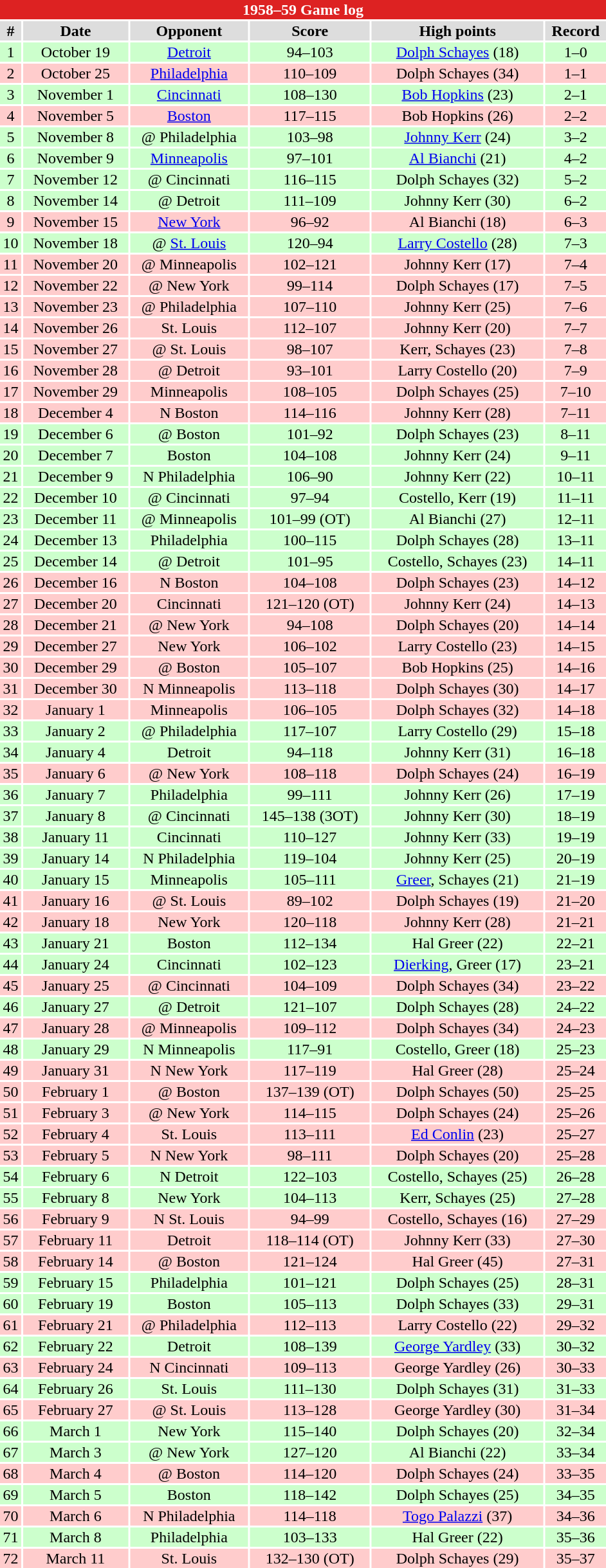<table class="toccolours collapsible" width=50% style="clear:both; margin:1.5em auto; text-align:center">
<tr>
<th colspan=11 style="background:#d22; color:white;">1958–59 Game log</th>
</tr>
<tr align="center" bgcolor="#dddddd">
<td><strong>#</strong></td>
<td><strong>Date</strong></td>
<td><strong>Opponent</strong></td>
<td><strong>Score</strong></td>
<td><strong>High points</strong></td>
<td><strong>Record</strong></td>
</tr>
<tr align="center" bgcolor="#ccffcc">
<td>1</td>
<td>October 19</td>
<td><a href='#'>Detroit</a></td>
<td>94–103</td>
<td><a href='#'>Dolph Schayes</a> (18)</td>
<td>1–0</td>
</tr>
<tr align="center" bgcolor="#ffcccc">
<td>2</td>
<td>October 25</td>
<td><a href='#'>Philadelphia</a></td>
<td>110–109</td>
<td>Dolph Schayes (34)</td>
<td>1–1</td>
</tr>
<tr align="center" bgcolor="#ccffcc">
<td>3</td>
<td>November 1</td>
<td><a href='#'>Cincinnati</a></td>
<td>108–130</td>
<td><a href='#'>Bob Hopkins</a> (23)</td>
<td>2–1</td>
</tr>
<tr align="center" bgcolor="#ffcccc">
<td>4</td>
<td>November 5</td>
<td><a href='#'>Boston</a></td>
<td>117–115</td>
<td>Bob Hopkins (26)</td>
<td>2–2</td>
</tr>
<tr align="center" bgcolor="#ccffcc">
<td>5</td>
<td>November 8</td>
<td>@ Philadelphia</td>
<td>103–98</td>
<td><a href='#'>Johnny Kerr</a> (24)</td>
<td>3–2</td>
</tr>
<tr align="center" bgcolor="#ccffcc">
<td>6</td>
<td>November 9</td>
<td><a href='#'>Minneapolis</a></td>
<td>97–101</td>
<td><a href='#'>Al Bianchi</a> (21)</td>
<td>4–2</td>
</tr>
<tr align="center" bgcolor="#ccffcc">
<td>7</td>
<td>November 12</td>
<td>@ Cincinnati</td>
<td>116–115</td>
<td>Dolph Schayes (32)</td>
<td>5–2</td>
</tr>
<tr align="center" bgcolor="#ccffcc">
<td>8</td>
<td>November 14</td>
<td>@ Detroit</td>
<td>111–109</td>
<td>Johnny Kerr (30)</td>
<td>6–2</td>
</tr>
<tr align="center" bgcolor="#ffcccc">
<td>9</td>
<td>November 15</td>
<td><a href='#'>New York</a></td>
<td>96–92</td>
<td>Al Bianchi (18)</td>
<td>6–3</td>
</tr>
<tr align="center" bgcolor="#ccffcc">
<td>10</td>
<td>November 18</td>
<td>@ <a href='#'>St. Louis</a></td>
<td>120–94</td>
<td><a href='#'>Larry Costello</a> (28)</td>
<td>7–3</td>
</tr>
<tr align="center" bgcolor="#ffcccc">
<td>11</td>
<td>November 20</td>
<td>@ Minneapolis</td>
<td>102–121</td>
<td>Johnny Kerr (17)</td>
<td>7–4</td>
</tr>
<tr align="center" bgcolor="#ffcccc">
<td>12</td>
<td>November 22</td>
<td>@ New York</td>
<td>99–114</td>
<td>Dolph Schayes (17)</td>
<td>7–5</td>
</tr>
<tr align="center" bgcolor="#ffcccc">
<td>13</td>
<td>November 23</td>
<td>@ Philadelphia</td>
<td>107–110</td>
<td>Johnny Kerr (25)</td>
<td>7–6</td>
</tr>
<tr align="center" bgcolor="#ffcccc">
<td>14</td>
<td>November 26</td>
<td>St. Louis</td>
<td>112–107</td>
<td>Johnny Kerr (20)</td>
<td>7–7</td>
</tr>
<tr align="center" bgcolor="#ffcccc">
<td>15</td>
<td>November 27</td>
<td>@ St. Louis</td>
<td>98–107</td>
<td>Kerr, Schayes (23)</td>
<td>7–8</td>
</tr>
<tr align="center" bgcolor="#ffcccc">
<td>16</td>
<td>November 28</td>
<td>@ Detroit</td>
<td>93–101</td>
<td>Larry Costello (20)</td>
<td>7–9</td>
</tr>
<tr align="center" bgcolor="#ffcccc">
<td>17</td>
<td>November 29</td>
<td>Minneapolis</td>
<td>108–105</td>
<td>Dolph Schayes (25)</td>
<td>7–10</td>
</tr>
<tr align="center" bgcolor="#ffcccc">
<td>18</td>
<td>December 4</td>
<td>N Boston</td>
<td>114–116</td>
<td>Johnny Kerr (28)</td>
<td>7–11</td>
</tr>
<tr align="center" bgcolor="#ccffcc">
<td>19</td>
<td>December 6</td>
<td>@ Boston</td>
<td>101–92</td>
<td>Dolph Schayes (23)</td>
<td>8–11</td>
</tr>
<tr align="center" bgcolor="#ccffcc">
<td>20</td>
<td>December 7</td>
<td>Boston</td>
<td>104–108</td>
<td>Johnny Kerr (24)</td>
<td>9–11</td>
</tr>
<tr align="center" bgcolor="#ccffcc">
<td>21</td>
<td>December 9</td>
<td>N Philadelphia</td>
<td>106–90</td>
<td>Johnny Kerr (22)</td>
<td>10–11</td>
</tr>
<tr align="center" bgcolor="#ccffcc">
<td>22</td>
<td>December 10</td>
<td>@ Cincinnati</td>
<td>97–94</td>
<td>Costello, Kerr (19)</td>
<td>11–11</td>
</tr>
<tr align="center" bgcolor="#ccffcc">
<td>23</td>
<td>December 11</td>
<td>@ Minneapolis</td>
<td>101–99 (OT)</td>
<td>Al Bianchi (27)</td>
<td>12–11</td>
</tr>
<tr align="center" bgcolor="#ccffcc">
<td>24</td>
<td>December 13</td>
<td>Philadelphia</td>
<td>100–115</td>
<td>Dolph Schayes (28)</td>
<td>13–11</td>
</tr>
<tr align="center" bgcolor="#ccffcc">
<td>25</td>
<td>December 14</td>
<td>@ Detroit</td>
<td>101–95</td>
<td>Costello, Schayes (23)</td>
<td>14–11</td>
</tr>
<tr align="center" bgcolor="#ffcccc">
<td>26</td>
<td>December 16</td>
<td>N Boston</td>
<td>104–108</td>
<td>Dolph Schayes (23)</td>
<td>14–12</td>
</tr>
<tr align="center" bgcolor="#ffcccc">
<td>27</td>
<td>December 20</td>
<td>Cincinnati</td>
<td>121–120 (OT)</td>
<td>Johnny Kerr (24)</td>
<td>14–13</td>
</tr>
<tr align="center" bgcolor="#ffcccc">
<td>28</td>
<td>December 21</td>
<td>@ New York</td>
<td>94–108</td>
<td>Dolph Schayes (20)</td>
<td>14–14</td>
</tr>
<tr align="center" bgcolor="#ffcccc">
<td>29</td>
<td>December 27</td>
<td>New York</td>
<td>106–102</td>
<td>Larry Costello (23)</td>
<td>14–15</td>
</tr>
<tr align="center" bgcolor="#ffcccc">
<td>30</td>
<td>December 29</td>
<td>@ Boston</td>
<td>105–107</td>
<td>Bob Hopkins (25)</td>
<td>14–16</td>
</tr>
<tr align="center" bgcolor="#ffcccc">
<td>31</td>
<td>December 30</td>
<td>N Minneapolis</td>
<td>113–118</td>
<td>Dolph Schayes (30)</td>
<td>14–17</td>
</tr>
<tr align="center" bgcolor="#ffcccc">
<td>32</td>
<td>January 1</td>
<td>Minneapolis</td>
<td>106–105</td>
<td>Dolph Schayes (32)</td>
<td>14–18</td>
</tr>
<tr align="center" bgcolor="#ccffcc">
<td>33</td>
<td>January 2</td>
<td>@ Philadelphia</td>
<td>117–107</td>
<td>Larry Costello (29)</td>
<td>15–18</td>
</tr>
<tr align="center" bgcolor="#ccffcc">
<td>34</td>
<td>January 4</td>
<td>Detroit</td>
<td>94–118</td>
<td>Johnny Kerr (31)</td>
<td>16–18</td>
</tr>
<tr align="center" bgcolor="#ffcccc">
<td>35</td>
<td>January 6</td>
<td>@ New York</td>
<td>108–118</td>
<td>Dolph Schayes (24)</td>
<td>16–19</td>
</tr>
<tr align="center" bgcolor="#ccffcc">
<td>36</td>
<td>January 7</td>
<td>Philadelphia</td>
<td>99–111</td>
<td>Johnny Kerr (26)</td>
<td>17–19</td>
</tr>
<tr align="center" bgcolor="#ccffcc">
<td>37</td>
<td>January 8</td>
<td>@ Cincinnati</td>
<td>145–138 (3OT)</td>
<td>Johnny Kerr (30)</td>
<td>18–19</td>
</tr>
<tr align="center" bgcolor="#ccffcc">
<td>38</td>
<td>January 11</td>
<td>Cincinnati</td>
<td>110–127</td>
<td>Johnny Kerr (33)</td>
<td>19–19</td>
</tr>
<tr align="center" bgcolor="#ccffcc">
<td>39</td>
<td>January 14</td>
<td>N Philadelphia</td>
<td>119–104</td>
<td>Johnny Kerr (25)</td>
<td>20–19</td>
</tr>
<tr align="center" bgcolor="#ccffcc">
<td>40</td>
<td>January 15</td>
<td>Minneapolis</td>
<td>105–111</td>
<td><a href='#'>Greer</a>, Schayes (21)</td>
<td>21–19</td>
</tr>
<tr align="center" bgcolor="#ffcccc">
<td>41</td>
<td>January 16</td>
<td>@ St. Louis</td>
<td>89–102</td>
<td>Dolph Schayes (19)</td>
<td>21–20</td>
</tr>
<tr align="center" bgcolor="#ffcccc">
<td>42</td>
<td>January 18</td>
<td>New York</td>
<td>120–118</td>
<td>Johnny Kerr (28)</td>
<td>21–21</td>
</tr>
<tr align="center" bgcolor="#ccffcc">
<td>43</td>
<td>January 21</td>
<td>Boston</td>
<td>112–134</td>
<td>Hal Greer (22)</td>
<td>22–21</td>
</tr>
<tr align="center" bgcolor="#ccffcc">
<td>44</td>
<td>January 24</td>
<td>Cincinnati</td>
<td>102–123</td>
<td><a href='#'>Dierking</a>, Greer (17)</td>
<td>23–21</td>
</tr>
<tr align="center" bgcolor="#ffcccc">
<td>45</td>
<td>January 25</td>
<td>@ Cincinnati</td>
<td>104–109</td>
<td>Dolph Schayes (34)</td>
<td>23–22</td>
</tr>
<tr align="center" bgcolor="#ccffcc">
<td>46</td>
<td>January 27</td>
<td>@ Detroit</td>
<td>121–107</td>
<td>Dolph Schayes (28)</td>
<td>24–22</td>
</tr>
<tr align="center" bgcolor="#ffcccc">
<td>47</td>
<td>January 28</td>
<td>@ Minneapolis</td>
<td>109–112</td>
<td>Dolph Schayes (34)</td>
<td>24–23</td>
</tr>
<tr align="center" bgcolor="#ccffcc">
<td>48</td>
<td>January 29</td>
<td>N Minneapolis</td>
<td>117–91</td>
<td>Costello, Greer (18)</td>
<td>25–23</td>
</tr>
<tr align="center" bgcolor="#ffcccc">
<td>49</td>
<td>January 31</td>
<td>N New York</td>
<td>117–119</td>
<td>Hal Greer (28)</td>
<td>25–24</td>
</tr>
<tr align="center" bgcolor="#ffcccc">
<td>50</td>
<td>February 1</td>
<td>@ Boston</td>
<td>137–139 (OT)</td>
<td>Dolph Schayes (50)</td>
<td>25–25</td>
</tr>
<tr align="center" bgcolor="#ffcccc">
<td>51</td>
<td>February 3</td>
<td>@ New York</td>
<td>114–115</td>
<td>Dolph Schayes (24)</td>
<td>25–26</td>
</tr>
<tr align="center" bgcolor="#ffcccc">
<td>52</td>
<td>February 4</td>
<td>St. Louis</td>
<td>113–111</td>
<td><a href='#'>Ed Conlin</a> (23)</td>
<td>25–27</td>
</tr>
<tr align="center" bgcolor="#ffcccc">
<td>53</td>
<td>February 5</td>
<td>N New York</td>
<td>98–111</td>
<td>Dolph Schayes (20)</td>
<td>25–28</td>
</tr>
<tr align="center" bgcolor="#ccffcc">
<td>54</td>
<td>February 6</td>
<td>N Detroit</td>
<td>122–103</td>
<td>Costello, Schayes (25)</td>
<td>26–28</td>
</tr>
<tr align="center" bgcolor="#ccffcc">
<td>55</td>
<td>February 8</td>
<td>New York</td>
<td>104–113</td>
<td>Kerr, Schayes (25)</td>
<td>27–28</td>
</tr>
<tr align="center" bgcolor="#ffcccc">
<td>56</td>
<td>February 9</td>
<td>N St. Louis</td>
<td>94–99</td>
<td>Costello, Schayes (16)</td>
<td>27–29</td>
</tr>
<tr align="center" bgcolor="#ffcccc">
<td>57</td>
<td>February 11</td>
<td>Detroit</td>
<td>118–114 (OT)</td>
<td>Johnny Kerr (33)</td>
<td>27–30</td>
</tr>
<tr align="center" bgcolor="#ffcccc">
<td>58</td>
<td>February 14</td>
<td>@ Boston</td>
<td>121–124</td>
<td>Hal Greer (45)</td>
<td>27–31</td>
</tr>
<tr align="center" bgcolor="#ccffcc">
<td>59</td>
<td>February 15</td>
<td>Philadelphia</td>
<td>101–121</td>
<td>Dolph Schayes (25)</td>
<td>28–31</td>
</tr>
<tr align="center" bgcolor="#ccffcc">
<td>60</td>
<td>February 19</td>
<td>Boston</td>
<td>105–113</td>
<td>Dolph Schayes (33)</td>
<td>29–31</td>
</tr>
<tr align="center" bgcolor="#ffcccc">
<td>61</td>
<td>February 21</td>
<td>@ Philadelphia</td>
<td>112–113</td>
<td>Larry Costello (22)</td>
<td>29–32</td>
</tr>
<tr align="center" bgcolor="#ccffcc">
<td>62</td>
<td>February 22</td>
<td>Detroit</td>
<td>108–139</td>
<td><a href='#'>George Yardley</a> (33)</td>
<td>30–32</td>
</tr>
<tr align="center" bgcolor="#ffcccc">
<td>63</td>
<td>February 24</td>
<td>N Cincinnati</td>
<td>109–113</td>
<td>George Yardley (26)</td>
<td>30–33</td>
</tr>
<tr align="center" bgcolor="#ccffcc">
<td>64</td>
<td>February 26</td>
<td>St. Louis</td>
<td>111–130</td>
<td>Dolph Schayes (31)</td>
<td>31–33</td>
</tr>
<tr align="center" bgcolor="#ffcccc">
<td>65</td>
<td>February 27</td>
<td>@ St. Louis</td>
<td>113–128</td>
<td>George Yardley (30)</td>
<td>31–34</td>
</tr>
<tr align="center" bgcolor="#ccffcc">
<td>66</td>
<td>March 1</td>
<td>New York</td>
<td>115–140</td>
<td>Dolph Schayes (20)</td>
<td>32–34</td>
</tr>
<tr align="center" bgcolor="#ccffcc">
<td>67</td>
<td>March 3</td>
<td>@ New York</td>
<td>127–120</td>
<td>Al Bianchi (22)</td>
<td>33–34</td>
</tr>
<tr align="center" bgcolor="#ffcccc">
<td>68</td>
<td>March 4</td>
<td>@ Boston</td>
<td>114–120</td>
<td>Dolph Schayes (24)</td>
<td>33–35</td>
</tr>
<tr align="center" bgcolor="#ccffcc">
<td>69</td>
<td>March 5</td>
<td>Boston</td>
<td>118–142</td>
<td>Dolph Schayes (25)</td>
<td>34–35</td>
</tr>
<tr align="center" bgcolor="#ffcccc">
<td>70</td>
<td>March 6</td>
<td>N Philadelphia</td>
<td>114–118</td>
<td><a href='#'>Togo Palazzi</a> (37)</td>
<td>34–36</td>
</tr>
<tr align="center" bgcolor="#ccffcc">
<td>71</td>
<td>March 8</td>
<td>Philadelphia</td>
<td>103–133</td>
<td>Hal Greer (22)</td>
<td>35–36</td>
</tr>
<tr align="center" bgcolor="#ffcccc">
<td>72</td>
<td>March 11</td>
<td>St. Louis</td>
<td>132–130 (OT)</td>
<td>Dolph Schayes (29)</td>
<td>35–37</td>
</tr>
</table>
